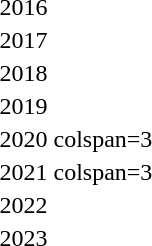<table>
<tr>
<td align="center">2016</td>
<td></td>
<td></td>
<td></td>
</tr>
<tr>
<td align="center">2017</td>
<td></td>
<td></td>
<td></td>
</tr>
<tr>
<td align="center">2018</td>
<td></td>
<td></td>
<td></td>
</tr>
<tr>
<td align="center">2019</td>
<td></td>
<td></td>
<td></td>
</tr>
<tr>
<td align="center">2020</td>
<td>colspan=3 </td>
</tr>
<tr>
<td align="center">2021</td>
<td>colspan=3 </td>
</tr>
<tr>
<td align="center">2022</td>
<td></td>
<td></td>
<td></td>
</tr>
<tr>
<td align="center">2023</td>
<td></td>
<td></td>
<td></td>
</tr>
</table>
